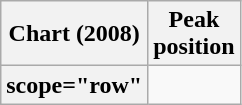<table class="wikitable plainrowheaders sortable">
<tr>
<th scope="col">Chart (2008)</th>
<th scope="col">Peak<br>position</th>
</tr>
<tr>
<th>scope="row" </th>
</tr>
</table>
